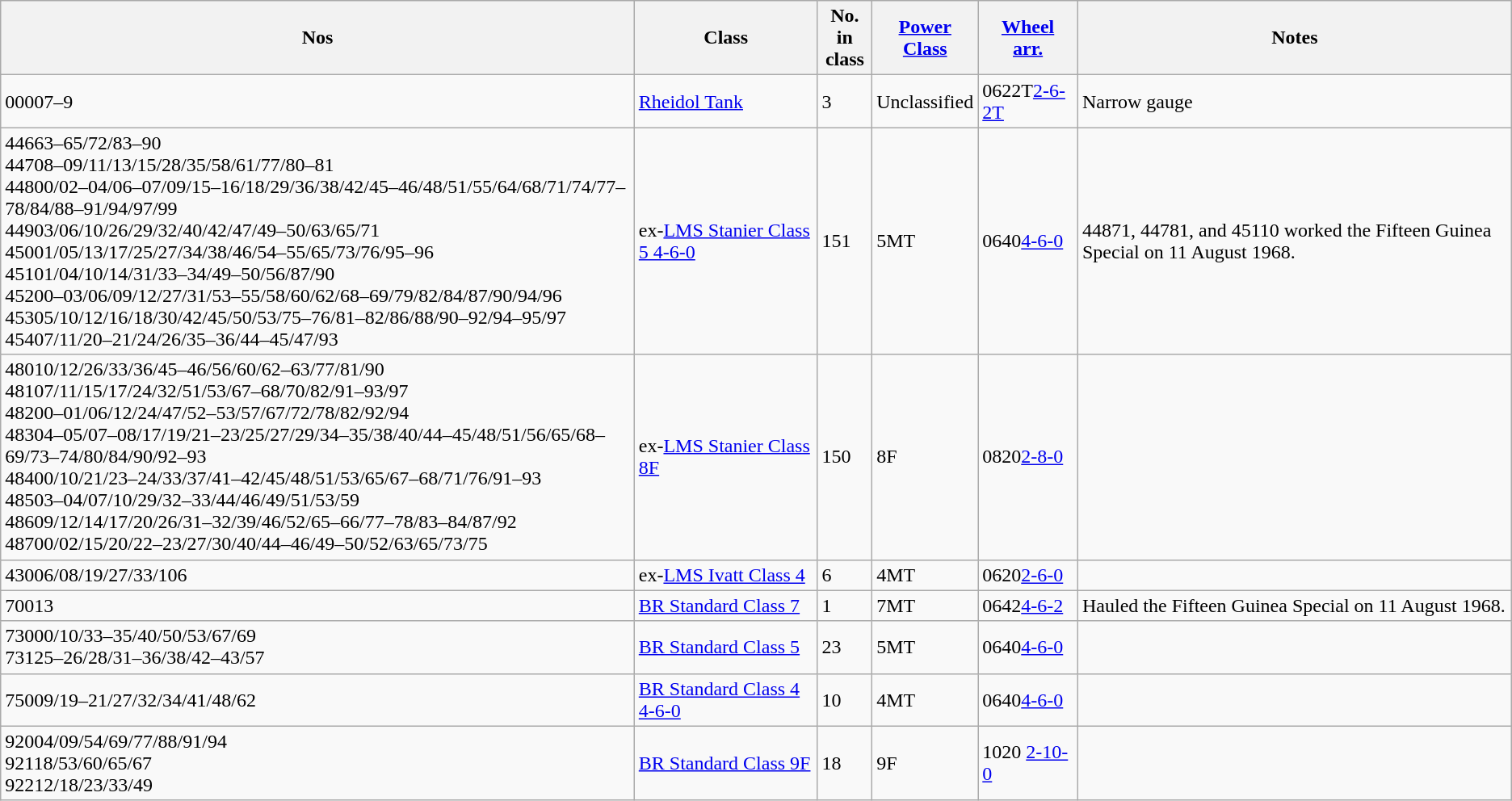<table class="wikitable sortable">
<tr>
<th>Nos</th>
<th>Class</th>
<th>No. in<br>class</th>
<th><a href='#'>Power<br>Class</a></th>
<th><a href='#'>Wheel<br>arr.</a></th>
<th class="unsortable">Notes</th>
</tr>
<tr>
<td><span>0000</span>7–9</td>
<td><a href='#'>Rheidol Tank</a></td>
<td>3</td>
<td>Unclassified</td>
<td><span>0622T</span><a href='#'>2-6-2T</a></td>
<td>Narrow gauge</td>
</tr>
<tr>
<td>44663–65/72/83–90<br>44708–09/11/13/15/28/35/58/61/77/80–81<br>44800/02–04/06–07/09/15–16/18/29/36/38/42/45–46/48/51/55/64/68/71/74/77–78/84/88–91/94/97/99<br>44903/06/10/26/29/32/40/42/47/49–50/63/65/71<br>45001/05/13/17/25/27/34/38/46/54–55/65/73/76/95–96<br>45101/04/10/14/31/33–34/49–50/56/87/90<br>45200–03/06/09/12/27/31/53–55/58/60/62/68–69/79/82/84/87/90/94/96<br>45305/10/12/16/18/30/42/45/50/53/75–76/81–82/86/88/90–92/94–95/97<br>45407/11/20–21/24/26/35–36/44–45/47/93</td>
<td>ex-<a href='#'>LMS Stanier Class 5 4-6-0</a></td>
<td>151</td>
<td>5MT</td>
<td><span>0640</span><a href='#'>4-6-0</a></td>
<td>44871, 44781, and 45110 worked the Fifteen Guinea Special on 11 August 1968.</td>
</tr>
<tr>
<td>48010/12/26/33/36/45–46/56/60/62–63/77/81/90<br>48107/11/15/17/24/32/51/53/67–68/70/82/91–93/97<br>48200–01/06/12/24/47/52–53/57/67/72/78/82/92/94<br>48304–05/07–08/17/19/21–23/25/27/29/34–35/38/40/44–45/48/51/56/65/68–69/73–74/80/84/90/92–93<br>48400/10/21/23–24/33/37/41–42/45/48/51/53/65/67–68/71/76/91–93<br>48503–04/07/10/29/32–33/44/46/49/51/53/59<br>48609/12/14/17/20/26/31–32/39/46/52/65–66/77–78/83–84/87/92<br>48700/02/15/20/22–23/27/30/40/44–46/49–50/52/63/65/73/75</td>
<td>ex-<a href='#'>LMS Stanier Class 8F</a></td>
<td>150</td>
<td>8F</td>
<td><span>0820</span><a href='#'>2-8-0</a></td>
<td></td>
</tr>
<tr>
<td>43006/08/19/27/33/106</td>
<td>ex-<a href='#'>LMS Ivatt Class 4</a></td>
<td>6</td>
<td>4MT</td>
<td><span>0620</span><a href='#'>2-6-0</a></td>
<td></td>
</tr>
<tr>
<td>70013</td>
<td><a href='#'>BR Standard Class 7</a></td>
<td>1</td>
<td>7MT</td>
<td><span>0642</span><a href='#'>4-6-2</a></td>
<td>Hauled the Fifteen Guinea Special on 11 August 1968.</td>
</tr>
<tr>
<td>73000/10/33–35/40/50/53/67/69<br>73125–26/28/31–36/38/42–43/57</td>
<td><a href='#'>BR Standard Class 5</a></td>
<td>23</td>
<td>5MT</td>
<td><span>0640</span><a href='#'>4-6-0</a></td>
<td></td>
</tr>
<tr>
<td>75009/19–21/27/32/34/41/48/62</td>
<td><a href='#'>BR Standard Class 4 4-6-0</a></td>
<td>10</td>
<td>4MT</td>
<td><span>0640</span><a href='#'>4-6-0</a></td>
<td></td>
</tr>
<tr>
<td>92004/09/54/69/77/88/91/94<br>92118/53/60/65/67<br>92212/18/23/33/49</td>
<td><a href='#'>BR Standard Class 9F</a></td>
<td>18</td>
<td>9F</td>
<td><span>1020</span> <a href='#'>2-10-0</a></td>
<td></td>
</tr>
</table>
